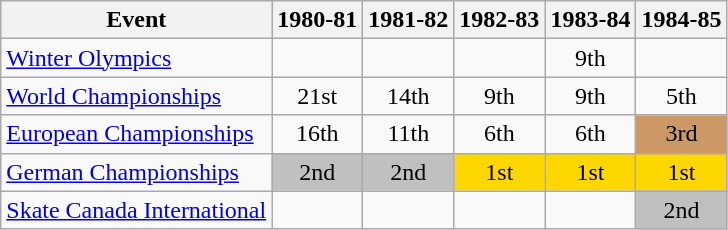<table class="wikitable">
<tr>
<th>Event</th>
<th>1980-81</th>
<th>1981-82</th>
<th>1982-83</th>
<th>1983-84</th>
<th>1984-85</th>
</tr>
<tr>
<td><a href='#'>Winter Olympics</a></td>
<td></td>
<td></td>
<td></td>
<td align="center">9th</td>
<td></td>
</tr>
<tr>
<td><a href='#'>World Championships</a></td>
<td align="center">21st</td>
<td align="center">14th</td>
<td align="center">9th</td>
<td align="center">9th</td>
<td align="center">5th</td>
</tr>
<tr>
<td><a href='#'>European Championships</a></td>
<td align="center">16th</td>
<td align="center">11th</td>
<td align="center">6th</td>
<td align="center">6th</td>
<td align="center" bgcolor="cc9966">3rd</td>
</tr>
<tr>
<td><a href='#'>German Championships</a></td>
<td align="center" bgcolor="silver">2nd</td>
<td align="center" bgcolor="silver">2nd</td>
<td align="center" bgcolor="gold">1st</td>
<td align="center" bgcolor="gold">1st</td>
<td align="center" bgcolor="gold">1st</td>
</tr>
<tr>
<td><a href='#'>Skate Canada International</a></td>
<td></td>
<td></td>
<td></td>
<td></td>
<td align="center" bgcolor="silver">2nd</td>
</tr>
</table>
